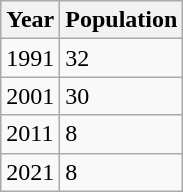<table class="wikitable">
<tr>
<th>Year</th>
<th>Population</th>
</tr>
<tr>
<td>1991</td>
<td>32</td>
</tr>
<tr>
<td>2001</td>
<td>30</td>
</tr>
<tr>
<td>2011</td>
<td>8</td>
</tr>
<tr>
<td>2021</td>
<td>8</td>
</tr>
</table>
